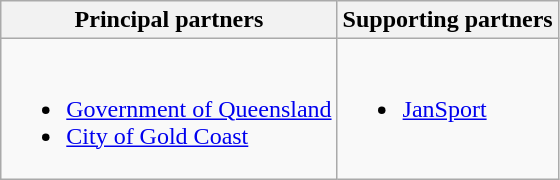<table class="wikitable">
<tr>
<th>Principal partners</th>
<th>Supporting partners</th>
</tr>
<tr>
<td style="vertical-align:top;"><br><ul><li><a href='#'>Government of Queensland</a></li><li><a href='#'>City of Gold Coast</a></li></ul></td>
<td style="vertical-align:top;"><br><ul><li><a href='#'>JanSport</a></li></ul></td>
</tr>
</table>
